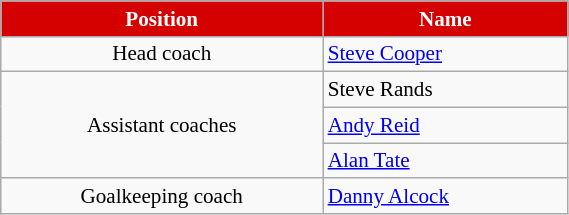<table class="wikitable" style="text-align:center; font-size:88%; width:30%;">
<tr>
<th style="background:#d50000; color:#ffffff;">Position</th>
<th style="background:#d50000; color:#ffffff;">Name</th>
</tr>
<tr>
<td>Head coach</td>
<td style="text-align:left;"> <a href='#'>Steve Cooper</a></td>
</tr>
<tr>
<td rowspan="3">Assistant coaches</td>
<td style="text-align:left;"> Steve Rands</td>
</tr>
<tr>
<td style="text-align:left;"> <a href='#'>Andy Reid</a></td>
</tr>
<tr>
<td style="text-align:left;"> <a href='#'>Alan Tate</a></td>
</tr>
<tr>
<td>Goalkeeping coach</td>
<td style="text-align:left;"> <a href='#'>Danny Alcock</a></td>
</tr>
</table>
